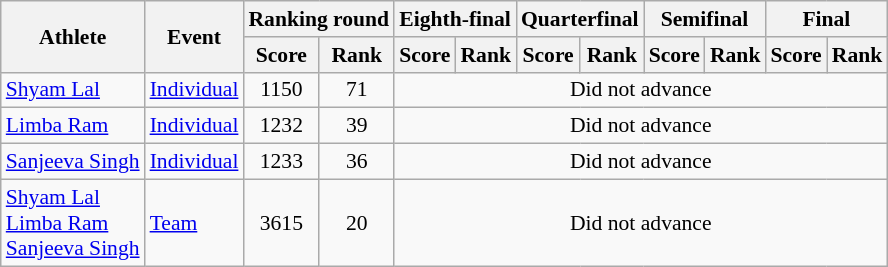<table class="wikitable" style="font-size:90%">
<tr>
<th rowspan="2">Athlete</th>
<th rowspan="2">Event</th>
<th colspan="2">Ranking round</th>
<th colspan="2">Eighth-final</th>
<th colspan="2">Quarterfinal</th>
<th colspan="2">Semifinal</th>
<th colspan="2">Final</th>
</tr>
<tr>
<th>Score</th>
<th>Rank</th>
<th>Score</th>
<th>Rank</th>
<th>Score</th>
<th>Rank</th>
<th>Score</th>
<th>Rank</th>
<th>Score</th>
<th>Rank</th>
</tr>
<tr>
<td><a href='#'>Shyam Lal</a></td>
<td><a href='#'>Individual</a></td>
<td align=center>1150</td>
<td align=center>71</td>
<td colspan=8  align=center>Did not advance</td>
</tr>
<tr>
<td><a href='#'>Limba Ram</a></td>
<td><a href='#'>Individual</a></td>
<td align=center>1232</td>
<td align=center>39</td>
<td colspan=8  align=center>Did not advance</td>
</tr>
<tr>
<td><a href='#'>Sanjeeva Singh</a></td>
<td><a href='#'>Individual</a></td>
<td align=center>1233</td>
<td align=center>36</td>
<td colspan=8  align=center>Did not advance</td>
</tr>
<tr>
<td><a href='#'>Shyam Lal</a> <br> <a href='#'>Limba Ram</a> <br> <a href='#'>Sanjeeva Singh</a></td>
<td><a href='#'>Team</a></td>
<td align=center>3615</td>
<td align=center>20</td>
<td colspan=8  align=center>Did not advance</td>
</tr>
</table>
